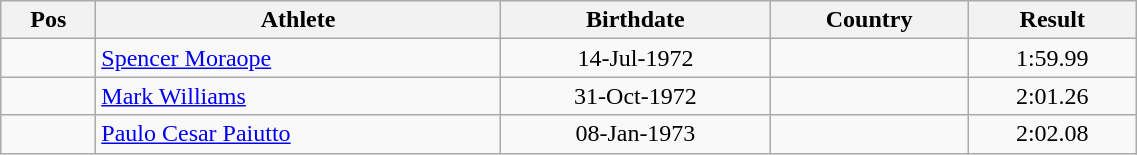<table class="wikitable"  style="text-align:center; width:60%;">
<tr>
<th>Pos</th>
<th>Athlete</th>
<th>Birthdate</th>
<th>Country</th>
<th>Result</th>
</tr>
<tr>
<td align=center></td>
<td align=left><a href='#'>Spencer Moraope</a></td>
<td>14-Jul-1972</td>
<td align=left></td>
<td>1:59.99</td>
</tr>
<tr>
<td align=center></td>
<td align=left><a href='#'>Mark Williams</a></td>
<td>31-Oct-1972</td>
<td align=left></td>
<td>2:01.26</td>
</tr>
<tr>
<td align=center></td>
<td align=left><a href='#'>Paulo Cesar Paiutto</a></td>
<td>08-Jan-1973</td>
<td align=left></td>
<td>2:02.08</td>
</tr>
</table>
